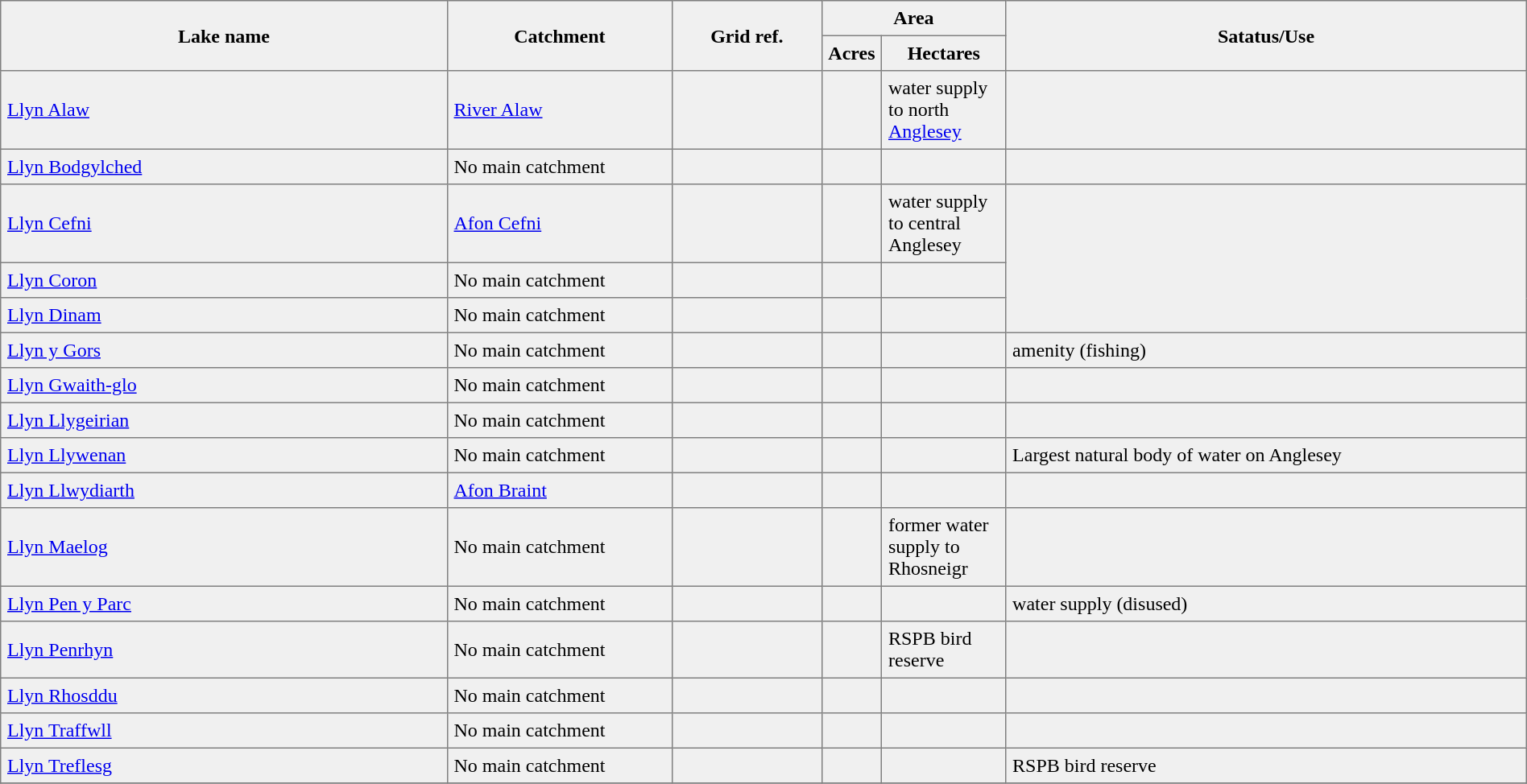<table border=1 cellspacing=10 cellpadding=5 style="border-collapse: collapse; background:#f0f0f0;" class="sortable">
<tr>
<th rowspan=2 width=30%>Lake name</th>
<th rowspan=2 width=15%>Catchment</th>
<th rowspan=2 width=10%>Grid ref.</th>
<th colspan=2 width=10%>Area</th>
<th rowspan=2 width=35%>Satatus/Use</th>
</tr>
<tr>
<th>Acres</th>
<th>Hectares</th>
</tr>
<tr>
<td><a href='#'>Llyn Alaw</a></td>
<td><a href='#'>River Alaw</a></td>
<td></td>
<td></td>
<td>water supply to north <a href='#'>Anglesey</a></td>
</tr>
<tr>
<td><a href='#'>Llyn Bodgylched</a></td>
<td>No main catchment</td>
<td></td>
<td></td>
<td></td>
<td></td>
</tr>
<tr>
<td><a href='#'>Llyn Cefni</a></td>
<td><a href='#'>Afon Cefni</a></td>
<td></td>
<td></td>
<td>water supply to central Anglesey</td>
</tr>
<tr>
<td><a href='#'>Llyn Coron</a></td>
<td>No main catchment</td>
<td></td>
<td></td>
<td></td>
</tr>
<tr>
<td><a href='#'>Llyn Dinam</a></td>
<td>No main catchment</td>
<td></td>
<td></td>
<td></td>
</tr>
<tr>
<td><a href='#'>Llyn y Gors</a></td>
<td>No main catchment</td>
<td></td>
<td></td>
<td></td>
<td>amenity (fishing)</td>
</tr>
<tr>
<td><a href='#'>Llyn Gwaith-glo</a></td>
<td>No main catchment</td>
<td></td>
<td></td>
<td></td>
<td></td>
</tr>
<tr>
<td><a href='#'>Llyn Llygeirian</a></td>
<td>No main catchment</td>
<td></td>
<td></td>
<td></td>
<td></td>
</tr>
<tr>
<td><a href='#'>Llyn Llywenan</a></td>
<td>No main catchment</td>
<td></td>
<td></td>
<td></td>
<td>Largest natural body of water on Anglesey</td>
</tr>
<tr>
<td><a href='#'>Llyn Llwydiarth</a></td>
<td><a href='#'>Afon Braint</a></td>
<td></td>
<td></td>
<td></td>
<td></td>
</tr>
<tr>
<td><a href='#'>Llyn Maelog</a></td>
<td>No main catchment</td>
<td></td>
<td></td>
<td>former water supply to Rhosneigr</td>
</tr>
<tr>
<td><a href='#'>Llyn Pen y Parc</a></td>
<td>No main catchment</td>
<td></td>
<td></td>
<td></td>
<td>water supply (disused)</td>
</tr>
<tr>
<td><a href='#'>Llyn Penrhyn</a></td>
<td>No main catchment</td>
<td></td>
<td></td>
<td>RSPB bird reserve</td>
</tr>
<tr>
<td><a href='#'>Llyn Rhosddu</a></td>
<td>No main catchment</td>
<td></td>
<td></td>
<td></td>
<td></td>
</tr>
<tr>
<td><a href='#'>Llyn Traffwll</a></td>
<td>No main catchment</td>
<td></td>
<td></td>
<td></td>
</tr>
<tr>
<td><a href='#'>Llyn Treflesg</a></td>
<td>No main catchment</td>
<td></td>
<td></td>
<td></td>
<td>RSPB bird reserve</td>
</tr>
<tr>
</tr>
</table>
